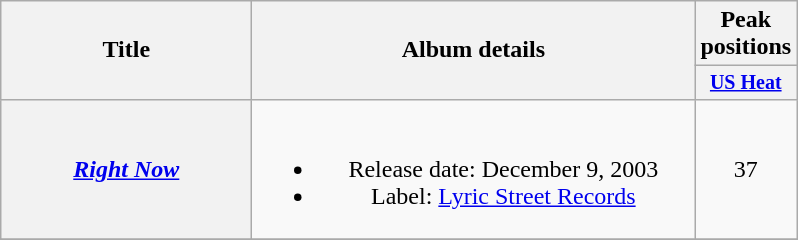<table class="wikitable plainrowheaders" style="text-align:center;">
<tr>
<th rowspan="2" style="width:10em;">Title</th>
<th rowspan="2" style="width:18em;">Album details</th>
<th colspan="1">Peak positions</th>
</tr>
<tr style="font-size:smaller;">
<th width="60"><a href='#'>US Heat</a></th>
</tr>
<tr>
<th scope="row"><em><a href='#'>Right Now</a></em></th>
<td><br><ul><li>Release date: December 9, 2003</li><li>Label: <a href='#'>Lyric Street Records</a></li></ul></td>
<td>37</td>
</tr>
<tr>
</tr>
</table>
